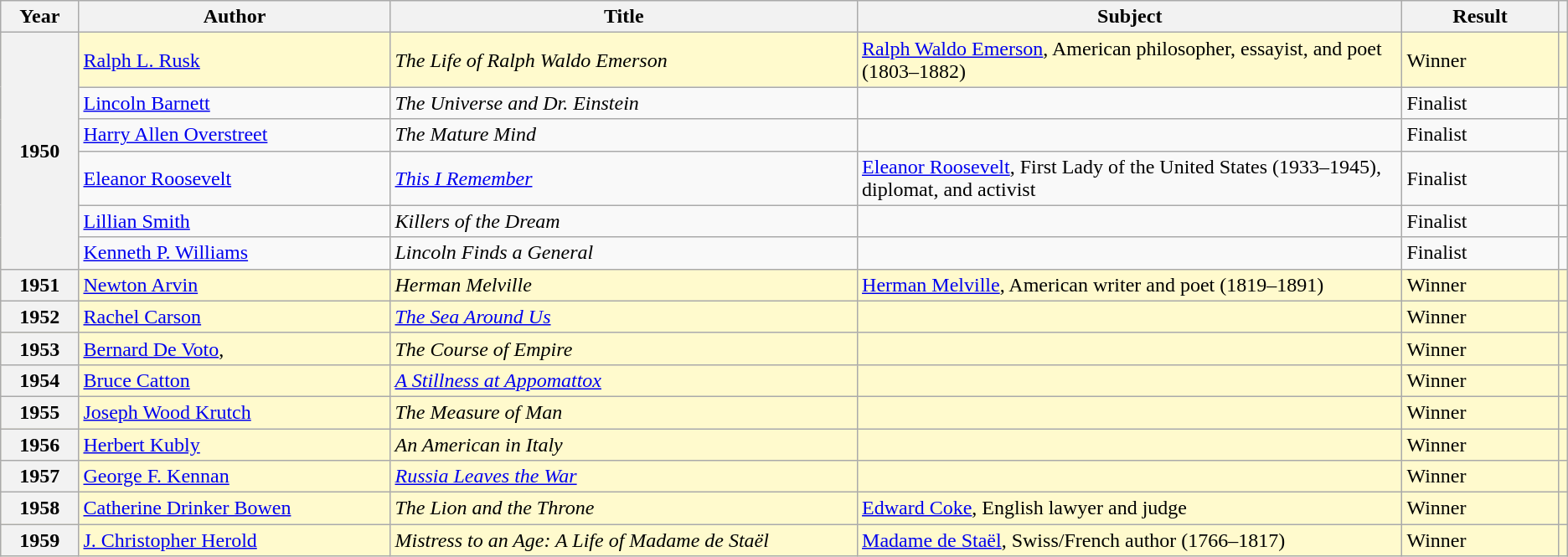<table class="wikitable">
<tr>
<th scope="col" width="5%">Year</th>
<th scope="col" width="20%">Author</th>
<th scope="col" width="30%">Title</th>
<th scope="col" width="35%">Subject</th>
<th scope="col" width="10%">Result</th>
<th scope="col" width="5%"></th>
</tr>
<tr style=background:LemonChiffon; color:black>
<th rowspan="6">1950</th>
<td><a href='#'>Ralph L. Rusk</a></td>
<td><em>The Life of Ralph Waldo Emerson</em></td>
<td><a href='#'>Ralph Waldo Emerson</a>, American philosopher, essayist, and poet (1803–1882)</td>
<td>Winner</td>
<td></td>
</tr>
<tr>
<td><a href='#'>Lincoln Barnett</a></td>
<td><em>The Universe and Dr. Einstein</em></td>
<td></td>
<td>Finalist</td>
<td></td>
</tr>
<tr>
<td><a href='#'>Harry Allen Overstreet</a></td>
<td><em>The Mature Mind</em></td>
<td></td>
<td>Finalist</td>
<td></td>
</tr>
<tr>
<td><a href='#'>Eleanor Roosevelt</a></td>
<td><em><a href='#'>This I Remember</a></em></td>
<td><a href='#'>Eleanor Roosevelt</a>, First Lady of the United States (1933–1945), diplomat, and activist</td>
<td>Finalist</td>
<td></td>
</tr>
<tr>
<td><a href='#'>Lillian Smith</a></td>
<td><em>Killers of the Dream</em></td>
<td></td>
<td>Finalist</td>
<td></td>
</tr>
<tr>
<td><a href='#'>Kenneth P. Williams</a></td>
<td><em>Lincoln Finds a General</em></td>
<td></td>
<td>Finalist</td>
<td></td>
</tr>
<tr style=background:LemonChiffon; color:black>
<th>1951</th>
<td><a href='#'>Newton Arvin</a></td>
<td><em>Herman Melville</em></td>
<td><a href='#'>Herman Melville</a>, American writer and poet (1819–1891)</td>
<td>Winner</td>
<td></td>
</tr>
<tr style=background:LemonChiffon; color:black>
<th>1952</th>
<td><a href='#'>Rachel Carson</a></td>
<td><em><a href='#'>The Sea Around Us</a></em></td>
<td></td>
<td>Winner</td>
<td></td>
</tr>
<tr style=background:LemonChiffon; color:black>
<th>1953</th>
<td><a href='#'>Bernard De Voto</a>,</td>
<td><em>The Course of Empire</em></td>
<td></td>
<td>Winner</td>
<td></td>
</tr>
<tr style=background:LemonChiffon; color:black>
<th>1954</th>
<td><a href='#'>Bruce Catton</a></td>
<td><em><a href='#'>A Stillness at Appomattox</a></em></td>
<td></td>
<td>Winner</td>
<td></td>
</tr>
<tr style=background:LemonChiffon; color:black>
<th>1955</th>
<td><a href='#'>Joseph Wood Krutch</a></td>
<td><em>The Measure of Man</em></td>
<td></td>
<td>Winner</td>
<td></td>
</tr>
<tr style=background:LemonChiffon; color:black>
<th>1956</th>
<td><a href='#'>Herbert Kubly</a></td>
<td><em>An American in Italy</em></td>
<td></td>
<td>Winner</td>
<td></td>
</tr>
<tr style=background:LemonChiffon; color:black>
<th>1957</th>
<td><a href='#'>George F. Kennan</a></td>
<td><em><a href='#'>Russia Leaves the War</a></em></td>
<td></td>
<td>Winner</td>
<td></td>
</tr>
<tr style=background:LemonChiffon; color:black>
<th>1958</th>
<td><a href='#'>Catherine Drinker Bowen</a></td>
<td><em>The Lion and the Throne</em></td>
<td><a href='#'>Edward Coke</a>, English lawyer and judge</td>
<td>Winner</td>
<td></td>
</tr>
<tr style=background:LemonChiffon; color:black>
<th>1959</th>
<td><a href='#'>J. Christopher Herold</a></td>
<td><em>Mistress to an Age: A Life of Madame de Staël</em></td>
<td><a href='#'>Madame de Staël</a>, Swiss/French author (1766–1817)</td>
<td>Winner</td>
<td></td>
</tr>
</table>
